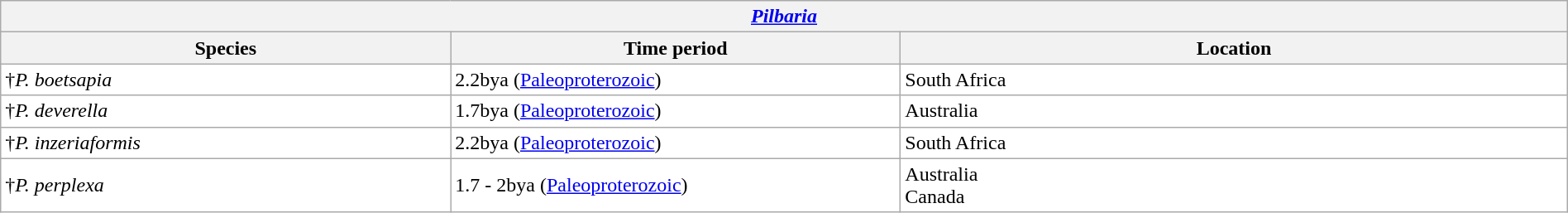<table class="wikitable sortable" style="background:white; width:100%;">
<tr>
<th colspan="5" align="center"><em><a href='#'>Pilbaria</a></em> </th>
</tr>
<tr>
<th style=width:200px>Species</th>
<th style=width:200px>Time period</th>
<th style=width:300px>Location</th>
</tr>
<tr>
<td>†<em>P. boetsapia</em></td>
<td>2.2bya (<a href='#'>Paleoproterozoic</a>)</td>
<td>South Africa</td>
</tr>
<tr>
<td>†<em>P. deverella</em></td>
<td>1.7bya (<a href='#'>Paleoproterozoic</a>)</td>
<td>Australia</td>
</tr>
<tr>
<td>†<em>P. inzeriaformis</em></td>
<td>2.2bya (<a href='#'>Paleoproterozoic</a>)</td>
<td>South Africa</td>
</tr>
<tr>
<td>†<em>P. perplexa</em></td>
<td>1.7 - 2bya (<a href='#'>Paleoproterozoic</a>)</td>
<td>Australia<br>Canada</td>
</tr>
</table>
